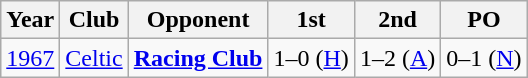<table class="sortable plainrowheaders wikitable">
<tr>
<th>Year</th>
<th>Club</th>
<th>Opponent</th>
<th>1st</th>
<th>2nd</th>
<th>PO</th>
</tr>
<tr>
<td align=center><a href='#'>1967</a></td>
<td> <a href='#'>Celtic</a></td>
<td> <strong><a href='#'>Racing Club</a></strong></td>
<td align=center>1–0 (<a href='#'>H</a>)</td>
<td align=center>1–2 (<a href='#'>A</a>)</td>
<td align="center">0–1 (<a href='#'>N</a>)</td>
</tr>
</table>
